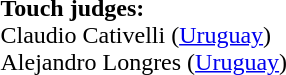<table style="width:100%">
<tr>
<td><br><br><strong>Touch judges:</strong>
<br>Claudio Cativelli (<a href='#'>Uruguay</a>)
<br>Alejandro Longres (<a href='#'>Uruguay</a>)</td>
</tr>
</table>
